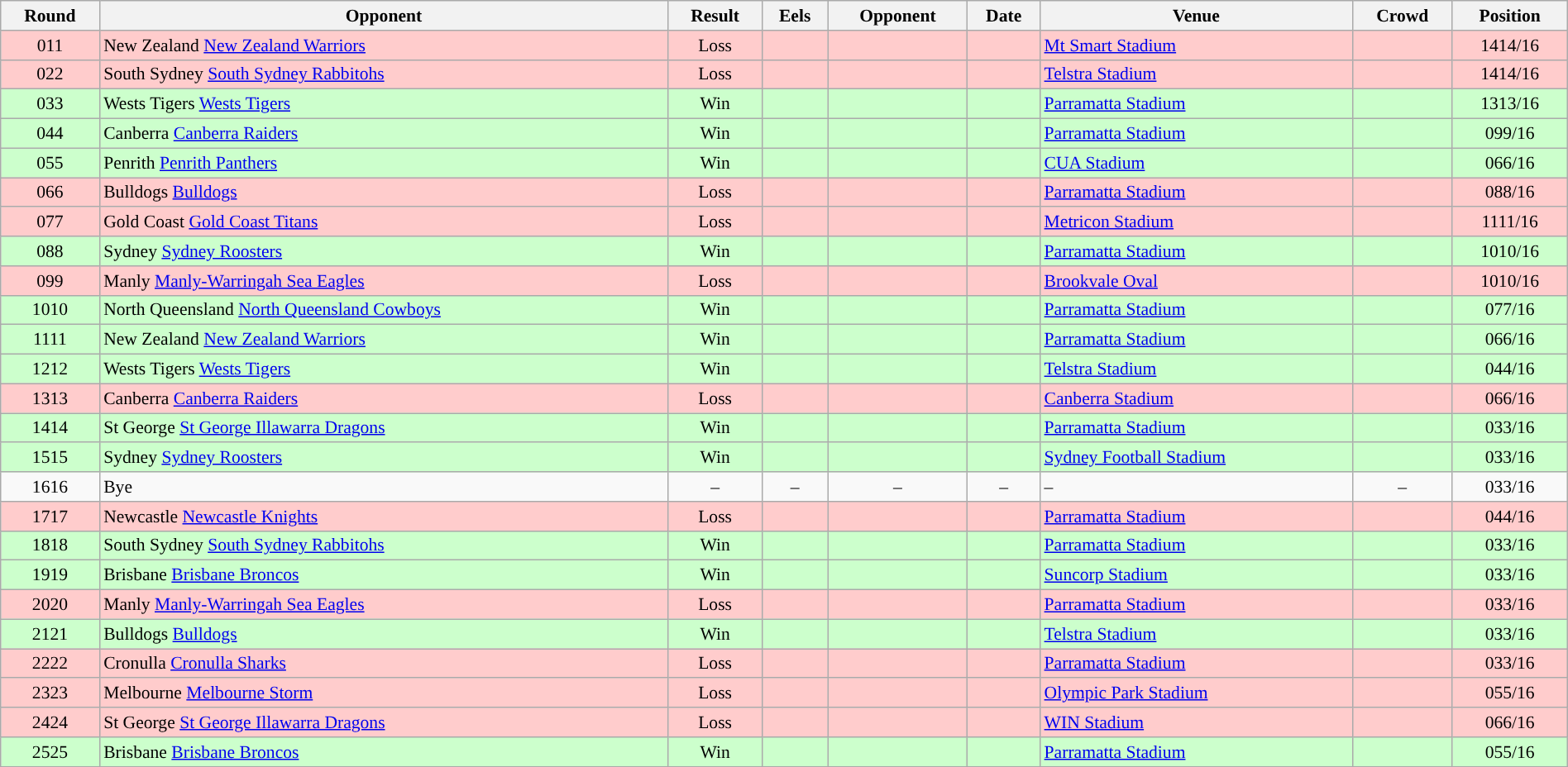<table class="wikitable sortable" width="100%" style="font-size:90%">
<tr>
<th>Round</th>
<th>Opponent</th>
<th>Result</th>
<th>Eels</th>
<th>Opponent</th>
<th>Date</th>
<th>Venue</th>
<th>Crowd</th>
<th>Position</th>
</tr>
<tr style="background:#fcc;">
<td align="center"><span>01</span>1</td>
<td><span>New Zealand</span> <a href='#'>New Zealand Warriors</a></td>
<td align="center">Loss</td>
<td align="center"></td>
<td align="center"></td>
<td></td>
<td><a href='#'>Mt Smart Stadium</a></td>
<td align="center"></td>
<td align="center"><span>14</span>14/16</td>
</tr>
<tr style="background:#fcc;">
<td align="center"><span>02</span>2</td>
<td><span>South Sydney</span> <a href='#'>South Sydney Rabbitohs</a></td>
<td align="center">Loss</td>
<td align="center"></td>
<td align="center"></td>
<td></td>
<td><a href='#'>Telstra Stadium</a></td>
<td align="center"></td>
<td align="center"><span>14</span>14/16</td>
</tr>
<tr style="background:#cfc">
<td align="center"><span>03</span>3</td>
<td><span>Wests Tigers</span> <a href='#'>Wests Tigers</a></td>
<td align="center">Win</td>
<td align="center"></td>
<td align="center"></td>
<td></td>
<td><a href='#'>Parramatta Stadium</a></td>
<td align="center"></td>
<td align="center"><span>13</span>13/16</td>
</tr>
<tr style="background:#cfc">
<td align="center"><span>04</span>4</td>
<td><span>Canberra</span> <a href='#'>Canberra Raiders</a></td>
<td align="center">Win</td>
<td align="center"></td>
<td align="center"></td>
<td></td>
<td><a href='#'>Parramatta Stadium</a></td>
<td align="center"></td>
<td align="center"><span>09</span>9/16</td>
</tr>
<tr style="background:#cfc">
<td align="center"><span>05</span>5</td>
<td><span>Penrith</span> <a href='#'>Penrith Panthers</a></td>
<td align="center">Win</td>
<td align="center"></td>
<td align="center"></td>
<td></td>
<td><a href='#'>CUA Stadium</a></td>
<td align="center"></td>
<td align="center"><span>06</span>6/16</td>
</tr>
<tr style="background:#fcc;">
<td align="center"><span>06</span>6</td>
<td><span>Bulldogs</span> <a href='#'>Bulldogs</a></td>
<td align="center">Loss</td>
<td align="center"></td>
<td align="center"></td>
<td></td>
<td><a href='#'>Parramatta Stadium</a></td>
<td align="center"></td>
<td align="center"><span>08</span>8/16</td>
</tr>
<tr style="background:#fcc;">
<td align="center"><span>07</span>7</td>
<td><span>Gold Coast</span> <a href='#'>Gold Coast Titans</a></td>
<td align="center">Loss</td>
<td align="center"></td>
<td align="center"></td>
<td></td>
<td><a href='#'>Metricon Stadium</a></td>
<td align="center"></td>
<td align="center"><span>11</span>11/16</td>
</tr>
<tr style="background:#cfc">
<td align="center"><span>08</span>8</td>
<td><span>Sydney</span> <a href='#'>Sydney Roosters</a></td>
<td align="center">Win</td>
<td align="center"></td>
<td align="center"></td>
<td></td>
<td><a href='#'>Parramatta Stadium</a></td>
<td align="center"></td>
<td align="center"><span>10</span>10/16</td>
</tr>
<tr style="background:#fcc;">
<td align="center"><span>09</span>9</td>
<td><span>Manly</span> <a href='#'>Manly-Warringah Sea Eagles</a></td>
<td align="center">Loss</td>
<td align="center"></td>
<td align="center"></td>
<td></td>
<td><a href='#'>Brookvale Oval</a></td>
<td align="center"></td>
<td align="center"><span>10</span>10/16</td>
</tr>
<tr style="background:#cfc">
<td align="center"><span>10</span>10</td>
<td><span>North Queensland</span> <a href='#'>North Queensland Cowboys</a></td>
<td align="center">Win</td>
<td align="center"></td>
<td align="center"></td>
<td></td>
<td><a href='#'>Parramatta Stadium</a></td>
<td align="center"></td>
<td align="center"><span>07</span>7/16</td>
</tr>
<tr style="background:#cfc">
<td align="center"><span>11</span>11</td>
<td><span>New Zealand</span> <a href='#'>New Zealand Warriors</a></td>
<td align="center">Win</td>
<td align="center"></td>
<td align="center"></td>
<td></td>
<td><a href='#'>Parramatta Stadium</a></td>
<td align="center"></td>
<td align="center"><span>06</span>6/16</td>
</tr>
<tr style="background:#cfc">
<td align="center"><span>12</span>12</td>
<td><span>Wests Tigers</span> <a href='#'>Wests Tigers</a></td>
<td align="center">Win</td>
<td align="center"></td>
<td align="center"></td>
<td></td>
<td><a href='#'>Telstra Stadium</a></td>
<td align="center"></td>
<td align="center"><span>04</span>4/16</td>
</tr>
<tr style="background:#fcc;">
<td align="center"><span>13</span>13</td>
<td><span>Canberra</span> <a href='#'>Canberra Raiders</a></td>
<td align="center">Loss</td>
<td align="center"></td>
<td align="center"></td>
<td></td>
<td><a href='#'>Canberra Stadium</a></td>
<td align="center"></td>
<td align="center"><span>06</span>6/16</td>
</tr>
<tr style="background:#cfc">
<td align="center"><span>14</span>14</td>
<td><span>St George</span> <a href='#'>St George Illawarra Dragons</a></td>
<td align="center">Win</td>
<td align="center"></td>
<td align="center"></td>
<td></td>
<td><a href='#'>Parramatta Stadium</a></td>
<td align="center"></td>
<td align="center"><span>03</span>3/16</td>
</tr>
<tr style="background:#cfc">
<td align="center"><span>15</span>15</td>
<td><span>Sydney</span> <a href='#'>Sydney Roosters</a></td>
<td align="center">Win</td>
<td align="center"></td>
<td align="center"></td>
<td></td>
<td><a href='#'>Sydney Football Stadium</a></td>
<td align="center"></td>
<td align="center"><span>03</span>3/16</td>
</tr>
<tr>
<td align="center"><span>16</span>16</td>
<td>Bye</td>
<td align="center">–</td>
<td align="center">–</td>
<td align="center">–</td>
<td align="center">–</td>
<td>–</td>
<td align="center">–</td>
<td align="center"><span>03</span>3/16</td>
</tr>
<tr style="background:#fcc;">
<td align="center"><span>17</span>17</td>
<td><span>Newcastle</span> <a href='#'>Newcastle Knights</a></td>
<td align="center">Loss</td>
<td align="center"></td>
<td align="center"></td>
<td></td>
<td><a href='#'>Parramatta Stadium</a></td>
<td align="center"></td>
<td align="center"><span>04</span>4/16</td>
</tr>
<tr style="background:#cfc">
<td align="center"><span>18</span>18</td>
<td><span>South Sydney</span> <a href='#'>South Sydney Rabbitohs</a></td>
<td align="center">Win</td>
<td align="center"></td>
<td align="center"></td>
<td></td>
<td><a href='#'>Parramatta Stadium</a></td>
<td align="center"></td>
<td align="center"><span>03</span>3/16</td>
</tr>
<tr style="background:#cfc">
<td align="center"><span>19</span>19</td>
<td><span>Brisbane</span> <a href='#'>Brisbane Broncos</a></td>
<td align="center">Win</td>
<td align="center"></td>
<td align="center"></td>
<td></td>
<td><a href='#'>Suncorp Stadium</a></td>
<td align="center"></td>
<td align="center"><span>03</span>3/16</td>
</tr>
<tr style="background:#fcc;">
<td align="center"><span>20</span>20</td>
<td><span>Manly</span> <a href='#'>Manly-Warringah Sea Eagles</a></td>
<td align="center">Loss</td>
<td align="center"></td>
<td align="center"></td>
<td></td>
<td><a href='#'>Parramatta Stadium</a></td>
<td align="center"></td>
<td align="center"><span>03</span>3/16</td>
</tr>
<tr style="background:#cfc">
<td align="center"><span>21</span>21</td>
<td><span>Bulldogs</span> <a href='#'>Bulldogs</a></td>
<td align="center">Win</td>
<td align="center"></td>
<td align="center"></td>
<td></td>
<td><a href='#'>Telstra Stadium</a></td>
<td align="center"></td>
<td align="center"><span>03</span>3/16</td>
</tr>
<tr style="background:#fcc;">
<td align="center"><span>22</span>22</td>
<td><span>Cronulla</span> <a href='#'>Cronulla Sharks</a></td>
<td align="center">Loss</td>
<td align="center"></td>
<td align="center"></td>
<td></td>
<td><a href='#'>Parramatta Stadium</a></td>
<td align="center"></td>
<td align="center"><span>03</span>3/16</td>
</tr>
<tr style="background:#fcc;">
<td align="center"><span>23</span>23</td>
<td><span>Melbourne</span> <a href='#'>Melbourne Storm</a></td>
<td align="center">Loss</td>
<td align="center"></td>
<td align="center"></td>
<td></td>
<td><a href='#'>Olympic Park Stadium</a></td>
<td align="center"></td>
<td align="center"><span>05</span>5/16</td>
</tr>
<tr style="background:#fcc;">
<td align="center"><span>24</span>24</td>
<td><span>St George</span> <a href='#'>St George Illawarra Dragons</a></td>
<td align="center">Loss</td>
<td align="center"></td>
<td align="center"></td>
<td></td>
<td><a href='#'>WIN Stadium</a></td>
<td align="center"></td>
<td align="center"><span>06</span>6/16</td>
</tr>
<tr style="background:#cfc">
<td align="center"><span>25</span>25</td>
<td><span>Brisbane</span> <a href='#'>Brisbane Broncos</a></td>
<td align="center">Win</td>
<td align="center"></td>
<td align="center"></td>
<td></td>
<td><a href='#'>Parramatta Stadium</a></td>
<td align="center"></td>
<td align="center"><span>05</span>5/16</td>
</tr>
<tr>
</tr>
</table>
